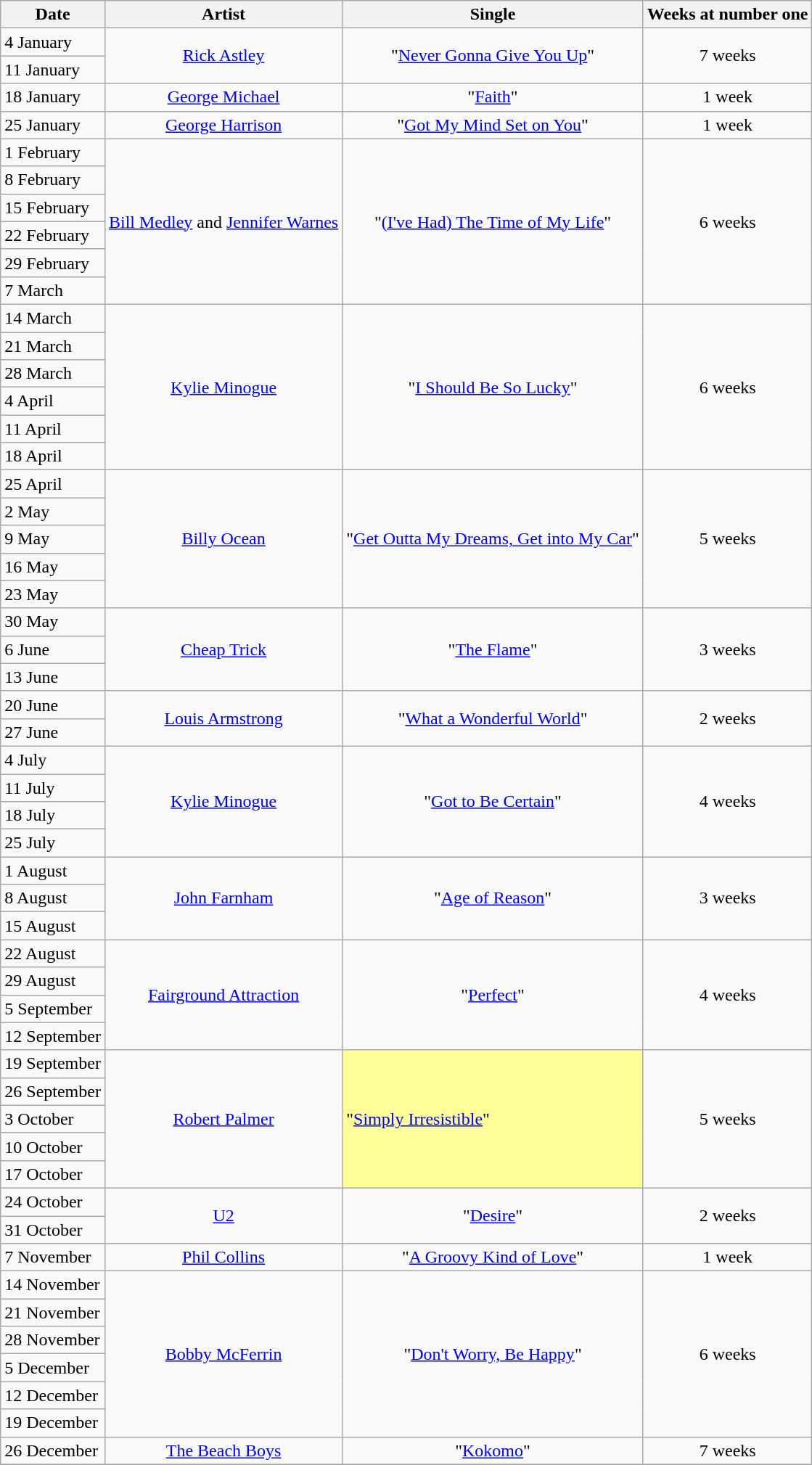<table class="wikitable">
<tr>
<th>Date</th>
<th>Artist</th>
<th>Single</th>
<th>Weeks at number one</th>
</tr>
<tr>
<td>4 January</td>
<td rowspan="2" align="center"><a href='#'>Rick Astley</a></td>
<td rowspan="2" align="center">"<a href='#'>Never Gonna Give You Up</a>"</td>
<td rowspan="2" align="center">7 weeks</td>
</tr>
<tr>
<td>11 January</td>
</tr>
<tr>
<td>18 January</td>
<td align="center"><a href='#'>George Michael</a></td>
<td align="center">"<a href='#'>Faith</a>"</td>
<td align="center">1 week</td>
</tr>
<tr>
<td>25 January</td>
<td align="center"><a href='#'>George Harrison</a></td>
<td align="center">"<a href='#'>Got My Mind Set on You</a>"</td>
<td align="center">1 week</td>
</tr>
<tr>
<td>1 February</td>
<td rowspan="6" align="center"><a href='#'>Bill Medley</a> and <a href='#'>Jennifer Warnes</a></td>
<td rowspan="6" align="center">"<a href='#'>(I've Had) The Time of My Life</a>"</td>
<td rowspan="6" align="center">6 weeks</td>
</tr>
<tr>
<td>8 February</td>
</tr>
<tr>
<td>15 February</td>
</tr>
<tr>
<td>22 February</td>
</tr>
<tr>
<td>29 February</td>
</tr>
<tr>
<td>7 March</td>
</tr>
<tr>
<td>14 March</td>
<td rowspan="6" align="center"><a href='#'>Kylie Minogue</a></td>
<td rowspan="6" align="center">"<a href='#'>I Should Be So Lucky</a>"</td>
<td rowspan="6" align="center">6 weeks</td>
</tr>
<tr>
<td>21 March</td>
</tr>
<tr>
<td>28 March</td>
</tr>
<tr>
<td>4 April</td>
</tr>
<tr>
<td>11 April</td>
</tr>
<tr>
<td>18 April</td>
</tr>
<tr>
<td>25 April</td>
<td rowspan="5" align="center"><a href='#'>Billy Ocean</a></td>
<td rowspan="5" align="center">"<a href='#'>Get Outta My Dreams, Get into My Car</a>"</td>
<td rowspan="5" align="center">5 weeks</td>
</tr>
<tr>
<td>2 May</td>
</tr>
<tr>
<td>9 May</td>
</tr>
<tr>
<td>16 May</td>
</tr>
<tr>
<td>23 May</td>
</tr>
<tr>
<td>30 May</td>
<td rowspan="3" align="center"><a href='#'>Cheap Trick</a></td>
<td rowspan="3" align="center">"<a href='#'>The Flame</a>"</td>
<td rowspan="3" align="center">3 weeks</td>
</tr>
<tr>
<td>6 June</td>
</tr>
<tr>
<td>13 June</td>
</tr>
<tr>
<td>20 June</td>
<td rowspan="2" align="center"><a href='#'>Louis Armstrong</a></td>
<td rowspan="2" align="center">"<a href='#'>What a Wonderful World</a>"</td>
<td rowspan="2" align="center">2 weeks</td>
</tr>
<tr>
<td>27 June</td>
</tr>
<tr>
<td>4 July</td>
<td rowspan="4" align="center"><a href='#'>Kylie Minogue</a></td>
<td rowspan="4" align="center">"<a href='#'>Got to Be Certain</a>"</td>
<td rowspan="4" align="center">4 weeks</td>
</tr>
<tr>
<td>11 July</td>
</tr>
<tr>
<td>18 July</td>
</tr>
<tr>
<td>25 July</td>
</tr>
<tr>
<td>1 August</td>
<td rowspan="3" align="center"><a href='#'>John Farnham</a></td>
<td rowspan="3" align="center">"<a href='#'>Age of Reason</a>"</td>
<td rowspan="3" align="center">3 weeks</td>
</tr>
<tr>
<td>8 August</td>
</tr>
<tr>
<td>15 August</td>
</tr>
<tr>
<td>22 August</td>
<td rowspan="4" align="center"><a href='#'>Fairground Attraction</a></td>
<td rowspan="4" align="center">"<a href='#'>Perfect</a>"</td>
<td rowspan="4" align="center">4 weeks</td>
</tr>
<tr>
<td>29 August</td>
</tr>
<tr>
<td>5 September</td>
</tr>
<tr>
<td>12 September</td>
</tr>
<tr>
<td>19 September</td>
<td rowspan="5" align="center"><a href='#'>Robert Palmer</a></td>
<td bgcolor=#FFFF99 align="left" rowspan="5" align="center">"<a href='#'>Simply Irresistible</a>"</td>
<td rowspan="5" align="center">5 weeks</td>
</tr>
<tr>
<td>26 September</td>
</tr>
<tr>
<td>3 October</td>
</tr>
<tr>
<td>10 October</td>
</tr>
<tr>
<td>17 October</td>
</tr>
<tr>
<td>24 October</td>
<td rowspan="2" align="center"><a href='#'>U2</a></td>
<td rowspan="2" align="center">"<a href='#'>Desire</a>"</td>
<td rowspan="2" align="center">2 weeks</td>
</tr>
<tr>
<td>31 October</td>
</tr>
<tr>
<td>7 November</td>
<td align="center"><a href='#'>Phil Collins</a></td>
<td align="center">"<a href='#'>A Groovy Kind of Love</a>"</td>
<td align="center">1 week</td>
</tr>
<tr>
<td>14 November</td>
<td rowspan="6" align="center"><a href='#'>Bobby McFerrin</a></td>
<td rowspan="6" align="center">"<a href='#'>Don't Worry, Be Happy</a>"</td>
<td rowspan="6" align="center">6 weeks</td>
</tr>
<tr>
<td>21 November</td>
</tr>
<tr>
<td>28 November</td>
</tr>
<tr>
<td>5 December</td>
</tr>
<tr>
<td>12 December</td>
</tr>
<tr>
<td>19 December</td>
</tr>
<tr>
<td>26 December</td>
<td align="center"><a href='#'>The Beach Boys</a></td>
<td align="center">"<a href='#'>Kokomo</a>"</td>
<td align="center">7 weeks</td>
</tr>
<tr>
</tr>
</table>
